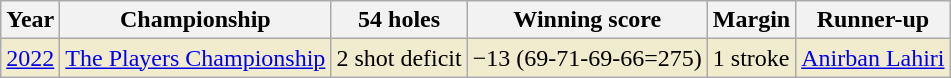<table class="wikitable">
<tr>
<th>Year</th>
<th>Championship</th>
<th>54 holes</th>
<th>Winning score</th>
<th>Margin</th>
<th>Runner-up</th>
</tr>
<tr style="background:#f2ecce;">
<td><a href='#'>2022</a></td>
<td><a href='#'>The Players Championship</a></td>
<td>2 shot deficit</td>
<td>−13 (69-71-69-66=275)</td>
<td>1 stroke</td>
<td> <a href='#'>Anirban Lahiri</a></td>
</tr>
</table>
